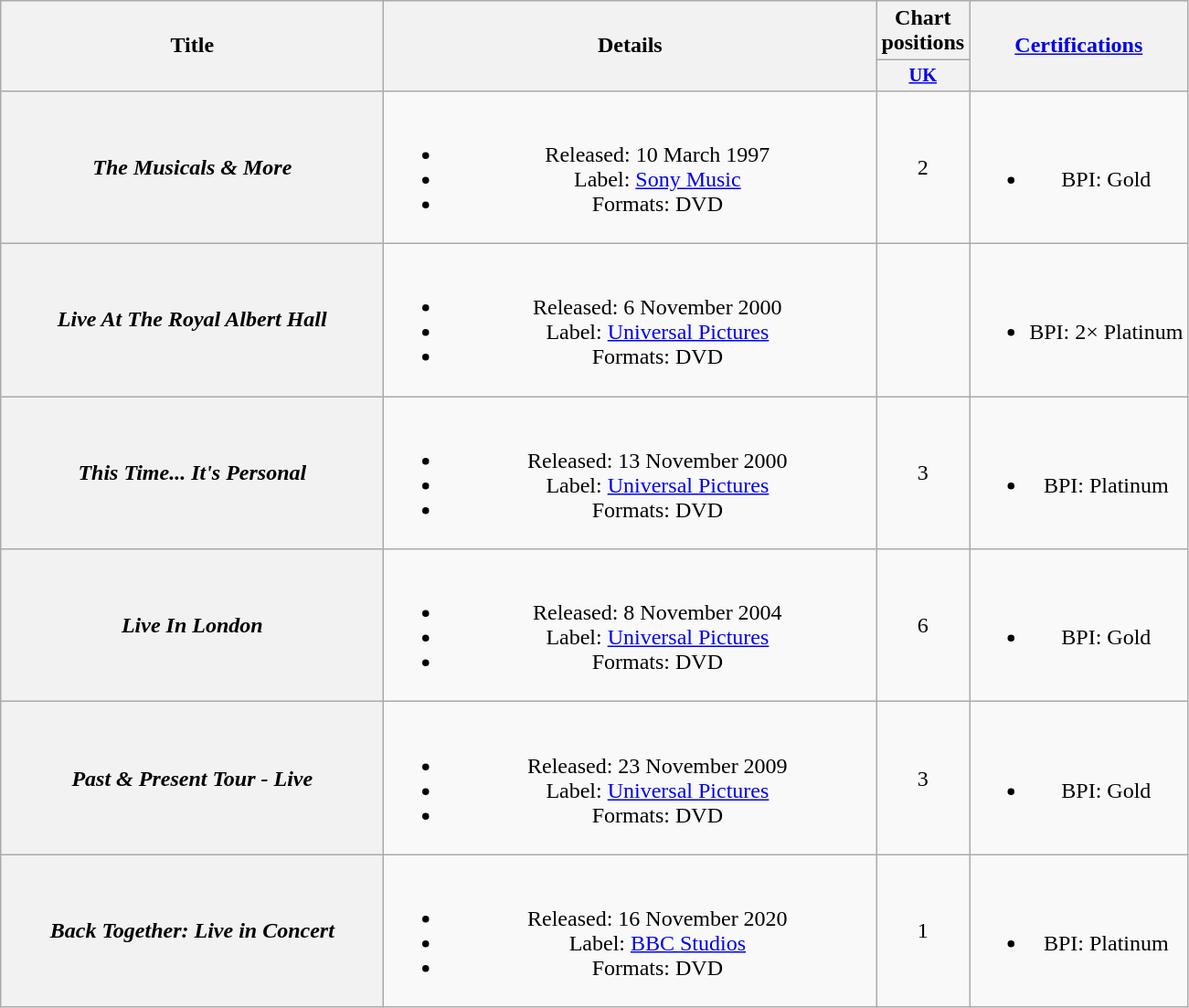<table class="wikitable plainrowheaders" style="text-align:center;">
<tr>
<th scope="col" rowspan="2" style="width:17em;">Title</th>
<th scope="col" rowspan="2" style="width:22em;">Details</th>
<th scope="col">Chart positions</th>
<th scope="col" rowspan="2"><a href='#'>Certifications</a></th>
</tr>
<tr>
<th scope="col" style="width:3em;font-size:85%;"><a href='#'>UK</a></th>
</tr>
<tr>
<th scope="row"><em>The Musicals & More</em></th>
<td><br><ul><li>Released: 10 March 1997</li><li>Label: <a href='#'>Sony Music</a></li><li>Formats: DVD</li></ul></td>
<td>2</td>
<td><br><ul><li>BPI: Gold</li></ul></td>
</tr>
<tr>
<th scope="row"><em>Live At The Royal Albert Hall</em></th>
<td><br><ul><li>Released: 6 November 2000</li><li>Label: <a href='#'>Universal Pictures</a></li><li>Formats: DVD</li></ul></td>
<td></td>
<td><br><ul><li>BPI: 2× Platinum</li></ul></td>
</tr>
<tr>
<th scope="row"><em>This Time... It's Personal</em></th>
<td><br><ul><li>Released: 13 November 2000</li><li>Label: <a href='#'>Universal Pictures</a></li><li>Formats: DVD</li></ul></td>
<td>3</td>
<td><br><ul><li>BPI: Platinum</li></ul></td>
</tr>
<tr>
<th scope="row"><em>Live In London</em></th>
<td><br><ul><li>Released: 8 November 2004</li><li>Label: <a href='#'>Universal Pictures</a></li><li>Formats: DVD</li></ul></td>
<td>6</td>
<td><br><ul><li>BPI: Gold</li></ul></td>
</tr>
<tr>
<th scope="row"><em>Past & Present Tour - Live</em></th>
<td><br><ul><li>Released: 23 November 2009</li><li>Label: <a href='#'>Universal Pictures</a></li><li>Formats: DVD</li></ul></td>
<td>3</td>
<td><br><ul><li>BPI: Gold</li></ul></td>
</tr>
<tr>
<th scope="row"><em>Back Together: Live in Concert</em><br></th>
<td><br><ul><li>Released: 16 November 2020</li><li>Label: <a href='#'>BBC Studios</a></li><li>Formats: DVD</li></ul></td>
<td>1</td>
<td><br><ul><li>BPI: Platinum</li></ul></td>
</tr>
</table>
